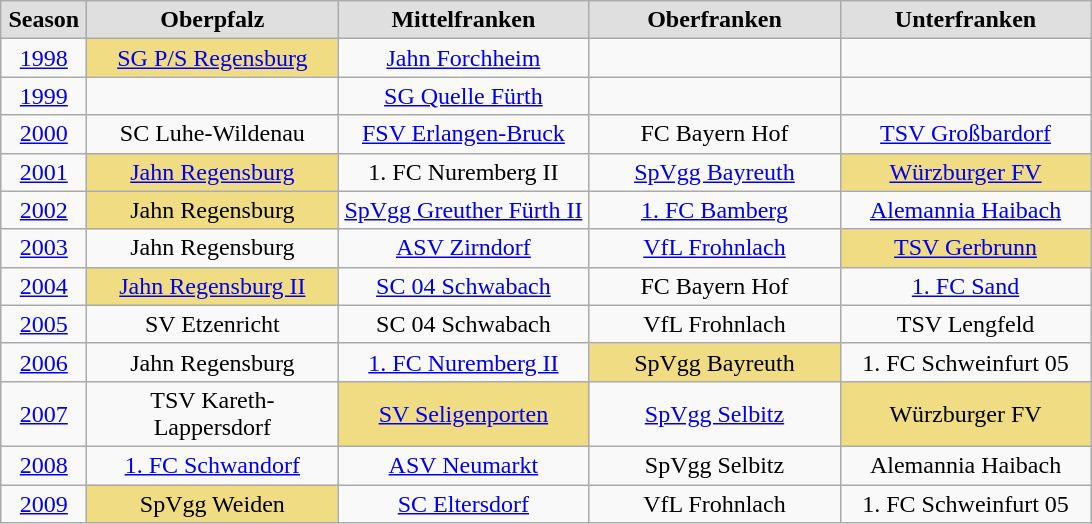<table class="wikitable">
<tr style="text-align:center; background:#dfdfdf;">
<td style="width:50px;"><strong>Season</strong></td>
<td style="width:160px;"><strong>Oberpfalz</strong></td>
<td style="width:160px;"><strong>Mittelfranken</strong></td>
<td style="width:160px;"><strong>Oberfranken</strong></td>
<td style="width:160px;"><strong>Unterfranken</strong></td>
</tr>
<tr style="text-align:center;">
<td><a href='#'>1998</a></td>
<td style="background:#f0dc82;"><a href='#'>SG P/S Regensburg</a></td>
<td><a href='#'>Jahn Forchheim</a></td>
<td></td>
<td></td>
</tr>
<tr style="text-align:center;">
<td><a href='#'>1999</a></td>
<td></td>
<td><a href='#'>SG Quelle Fürth</a></td>
<td></td>
<td></td>
</tr>
<tr style="text-align:center;">
<td><a href='#'>2000</a></td>
<td>SC Luhe-Wildenau</td>
<td><a href='#'>FSV Erlangen-Bruck</a></td>
<td>FC Bayern Hof</td>
<td><a href='#'>TSV Großbardorf</a></td>
</tr>
<tr style="text-align:center;">
<td><a href='#'>2001</a></td>
<td style="background:#f0dc82;"><a href='#'>Jahn Regensburg</a></td>
<td>1. FC Nuremberg II</td>
<td><a href='#'>SpVgg Bayreuth</a></td>
<td style="background:#f0dc82;"><a href='#'>Würzburger FV</a></td>
</tr>
<tr style="text-align:center;">
<td><a href='#'>2002</a></td>
<td style="background:#f0dc82;">Jahn Regensburg</td>
<td><a href='#'>SpVgg Greuther Fürth II</a></td>
<td><a href='#'>1. FC Bamberg</a></td>
<td><a href='#'>Alemannia Haibach</a></td>
</tr>
<tr style="text-align:center;">
<td><a href='#'>2003</a></td>
<td>Jahn Regensburg</td>
<td><a href='#'>ASV Zirndorf</a></td>
<td><a href='#'>VfL Frohnlach</a></td>
<td style="background:#f0dc82;"><a href='#'>TSV Gerbrunn</a></td>
</tr>
<tr style="text-align:center;">
<td><a href='#'>2004</a></td>
<td style="background:#f0dc82;"><a href='#'>Jahn Regensburg II</a></td>
<td><a href='#'>SC 04 Schwabach</a></td>
<td>FC Bayern Hof</td>
<td><a href='#'>1. FC Sand</a></td>
</tr>
<tr style="text-align:center;">
<td><a href='#'>2005</a></td>
<td>SV Etzenricht</td>
<td>SC 04 Schwabach</td>
<td>VfL Frohnlach</td>
<td>TSV Lengfeld</td>
</tr>
<tr style="text-align:center;">
<td><a href='#'>2006</a></td>
<td>Jahn Regensburg</td>
<td><a href='#'>1. FC Nuremberg II</a></td>
<td style="background:#f0dc82;">SpVgg Bayreuth</td>
<td>1. FC Schweinfurt 05</td>
</tr>
<tr style="text-align:center;">
<td><a href='#'>2007</a></td>
<td>TSV Kareth-Lappersdorf</td>
<td style="background:#f0dc82;"><a href='#'>SV Seligenporten</a></td>
<td><a href='#'>SpVgg Selbitz</a></td>
<td style="background:#f0dc82;">Würzburger FV</td>
</tr>
<tr style="text-align:center;">
<td><a href='#'>2008</a></td>
<td><a href='#'>1. FC Schwandorf</a></td>
<td><a href='#'>ASV Neumarkt</a></td>
<td>SpVgg Selbitz</td>
<td>Alemannia Haibach</td>
</tr>
<tr style="text-align:center;">
<td><a href='#'>2009</a></td>
<td style="background:#f0dc82;">SpVgg Weiden</td>
<td><a href='#'>SC Eltersdorf</a></td>
<td>VfL Frohnlach</td>
<td>1. FC Schweinfurt 05</td>
</tr>
</table>
